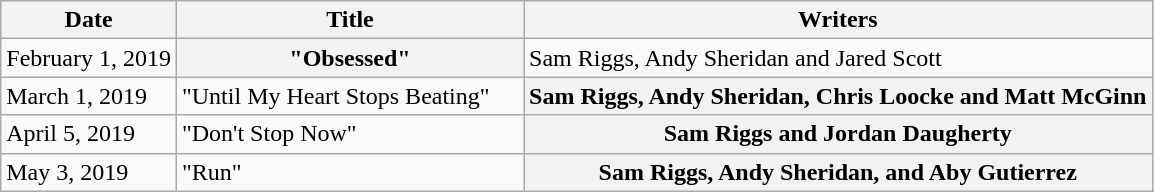<table class="wikitable plainrowheaders">
<tr>
<th>Date</th>
<th style="width:14em;">Title</th>
<th>Writers</th>
</tr>
<tr>
<td>February 1, 2019</td>
<th scope="row">"Obsessed"</th>
<td>Sam Riggs, Andy Sheridan and Jared Scott</td>
</tr>
<tr>
<td>March 1, 2019</td>
<td rowspan="1">"Until My Heart Stops Beating"</td>
<th scope="row">Sam Riggs, Andy Sheridan, Chris Loocke and Matt McGinn</th>
</tr>
<tr>
<td>April 5, 2019</td>
<td rowspan="1">"Don't Stop Now"</td>
<th scope="row">Sam Riggs and Jordan Daugherty</th>
</tr>
<tr>
<td>May 3, 2019</td>
<td rowspan="1">"Run"</td>
<th scope="row">Sam Riggs, Andy Sheridan, and Aby Gutierrez</th>
</tr>
</table>
